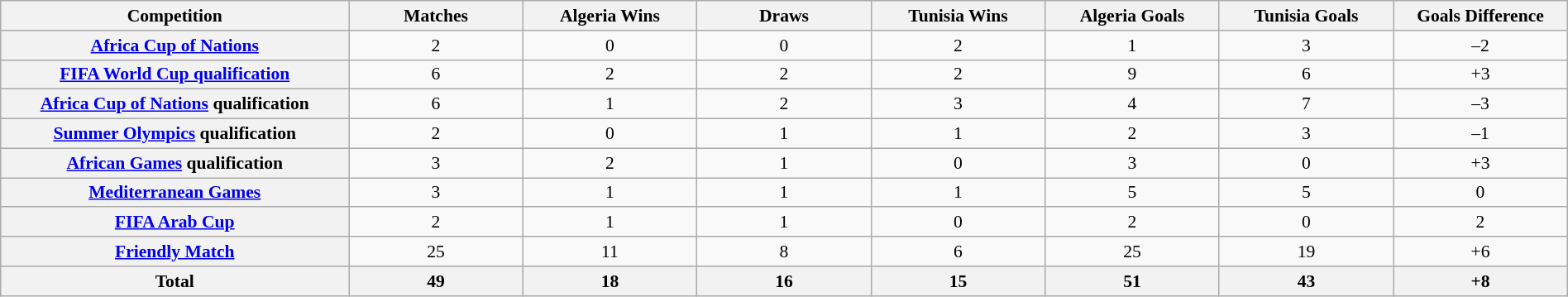<table class="wikitable plainrowheaders"  style="font-size:90%; text-align:center;" width="100%">
<tr>
<th width="20%">Competition</th>
<th width="10%">Matches</th>
<th width="10%">Algeria Wins</th>
<th width="10%">Draws</th>
<th width="10%">Tunisia Wins</th>
<th width="10%">Algeria Goals</th>
<th width="10%">Tunisia Goals</th>
<th width="10%">Goals Difference</th>
</tr>
<tr>
<th scope="row"><a href='#'>Africa Cup of Nations</a></th>
<td>2</td>
<td>0</td>
<td>0</td>
<td>2</td>
<td>1</td>
<td>3</td>
<td>–2</td>
</tr>
<tr>
<th scope="row"><a href='#'>FIFA World Cup qualification</a></th>
<td>6</td>
<td>2</td>
<td>2</td>
<td>2</td>
<td>9</td>
<td>6</td>
<td>+3</td>
</tr>
<tr>
<th scope="row"><a href='#'>Africa Cup of Nations</a> qualification</th>
<td>6</td>
<td>1</td>
<td>2</td>
<td>3</td>
<td>4</td>
<td>7</td>
<td>–3</td>
</tr>
<tr>
<th scope="row"><a href='#'>Summer Olympics</a> qualification</th>
<td>2</td>
<td>0</td>
<td>1</td>
<td>1</td>
<td>2</td>
<td>3</td>
<td>–1</td>
</tr>
<tr>
<th scope="row"><a href='#'>African Games</a> qualification</th>
<td>3</td>
<td>2</td>
<td>1</td>
<td>0</td>
<td>3</td>
<td>0</td>
<td>+3</td>
</tr>
<tr>
<th scope="row"><a href='#'>Mediterranean Games</a></th>
<td>3</td>
<td>1</td>
<td>1</td>
<td>1</td>
<td>5</td>
<td>5</td>
<td>0</td>
</tr>
<tr>
<th scope="row"><a href='#'>FIFA Arab Cup</a></th>
<td>2</td>
<td>1</td>
<td>1</td>
<td>0</td>
<td>2</td>
<td>0</td>
<td>2</td>
</tr>
<tr>
<th scope="row"><a href='#'>Friendly Match</a></th>
<td>25</td>
<td>11</td>
<td>8</td>
<td>6</td>
<td>25</td>
<td>19</td>
<td>+6</td>
</tr>
<tr>
<th>Total</th>
<th>49</th>
<th>18</th>
<th>16</th>
<th>15</th>
<th>51</th>
<th>43</th>
<th>+8</th>
</tr>
</table>
